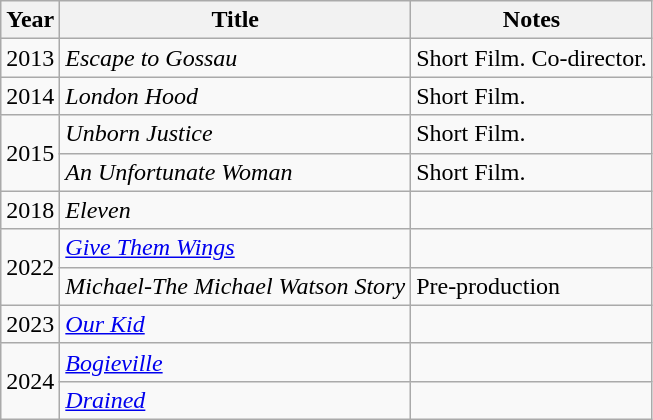<table class="wikitable">
<tr>
<th>Year</th>
<th>Title</th>
<th>Notes</th>
</tr>
<tr>
<td>2013</td>
<td><em>Escape to Gossau</em></td>
<td>Short Film. Co-director.</td>
</tr>
<tr>
<td>2014</td>
<td><em>London Hood</em></td>
<td>Short Film.</td>
</tr>
<tr>
<td rowspan="2">2015</td>
<td><em>Unborn Justice</em></td>
<td>Short Film.</td>
</tr>
<tr>
<td><em>An Unfortunate Woman</em></td>
<td>Short Film.</td>
</tr>
<tr>
<td>2018</td>
<td><em>Eleven</em></td>
<td></td>
</tr>
<tr>
<td rowspan="2">2022</td>
<td><em><a href='#'>Give Them Wings</a></em></td>
<td></td>
</tr>
<tr>
<td><em>Michael-The Michael Watson Story</em></td>
<td>Pre-production</td>
</tr>
<tr>
<td rowspan=“2”>2023</td>
<td><em><a href='#'>Our Kid</a> </em></td>
<td></td>
</tr>
<tr>
<td rowspan="2">2024</td>
<td><em><a href='#'>Bogieville</a></em></td>
<td></td>
</tr>
<tr>
<td><em><a href='#'>Drained</a></em></td>
<td></td>
</tr>
</table>
